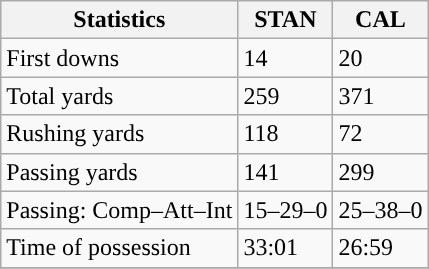<table class="wikitable" style="float: left;">
<tr>
<th>Statistics</th>
<th>STAN</th>
<th>CAL</th>
</tr>
<tr>
<td>First downs</td>
<td>14</td>
<td>20</td>
</tr>
<tr>
<td>Total yards</td>
<td>259</td>
<td>371</td>
</tr>
<tr>
<td>Rushing yards</td>
<td>118</td>
<td>72</td>
</tr>
<tr>
<td>Passing yards</td>
<td>141</td>
<td>299</td>
</tr>
<tr>
<td>Passing: Comp–Att–Int</td>
<td>15–29–0</td>
<td>25–38–0</td>
</tr>
<tr>
<td>Time of possession</td>
<td>33:01</td>
<td>26:59</td>
</tr>
<tr>
</tr>
</table>
